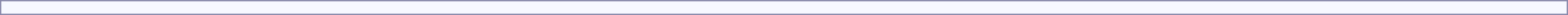<table style="border:1px solid #8888aa; background-color:#f7f8ff; padding:5px; font-size:95%; margin: 0px 12px 12px 0px; width: 100%;text-align:center">
</table>
